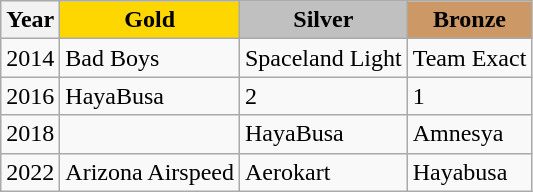<table class="wikitable">
<tr>
<th>Year</th>
<th style=background-color:gold>Gold</th>
<th style=background-color:silver>Silver</th>
<th style=background-color:#c96>Bronze</th>
</tr>
<tr>
<td>2014</td>
<td> Bad Boys</td>
<td> Spaceland Light</td>
<td> Team Exact</td>
</tr>
<tr>
<td>2016</td>
<td> HayaBusa</td>
<td> 2</td>
<td> 1</td>
</tr>
<tr>
<td>2018</td>
<td></td>
<td> HayaBusa</td>
<td> Amnesya</td>
</tr>
<tr>
<td>2022</td>
<td> Arizona Airspeed</td>
<td> Aerokart</td>
<td> Hayabusa</td>
</tr>
</table>
